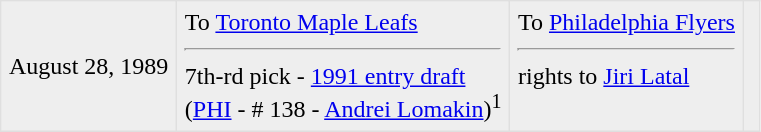<table border=1 style="border-collapse:collapse" bordercolor="#DFDFDF"  cellpadding="5">
<tr bgcolor="#eeeeee">
<td>August 28, 1989</td>
<td valign="top">To <a href='#'>Toronto Maple Leafs</a><hr>7th-rd pick - <a href='#'>1991 entry draft</a><br>(<a href='#'>PHI</a> - # 138 - <a href='#'>Andrei Lomakin</a>)<sup>1</sup></td>
<td valign="top">To <a href='#'>Philadelphia Flyers</a><hr>rights to <a href='#'>Jiri Latal</a></td>
<td></td>
</tr>
</table>
